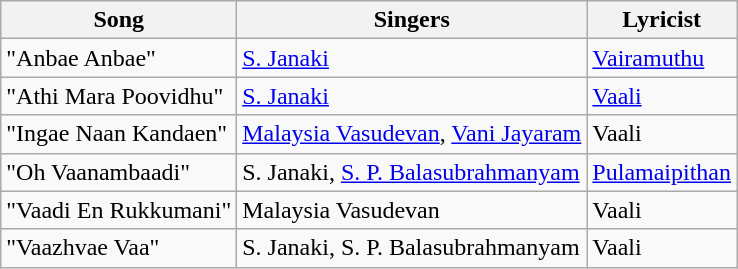<table class="wikitable">
<tr>
<th>Song</th>
<th>Singers</th>
<th>Lyricist</th>
</tr>
<tr>
<td>"Anbae Anbae"</td>
<td><a href='#'>S. Janaki</a></td>
<td><a href='#'>Vairamuthu</a></td>
</tr>
<tr>
<td>"Athi Mara Poovidhu"</td>
<td><a href='#'>S. Janaki</a></td>
<td><a href='#'>Vaali</a></td>
</tr>
<tr>
<td>"Ingae Naan Kandaen"</td>
<td><a href='#'>Malaysia Vasudevan</a>, <a href='#'>Vani Jayaram</a></td>
<td>Vaali</td>
</tr>
<tr>
<td>"Oh Vaanambaadi"</td>
<td>S. Janaki, <a href='#'>S. P. Balasubrahmanyam</a></td>
<td><a href='#'>Pulamaipithan</a></td>
</tr>
<tr>
<td>"Vaadi En Rukkumani"</td>
<td>Malaysia Vasudevan</td>
<td>Vaali</td>
</tr>
<tr>
<td>"Vaazhvae Vaa"</td>
<td>S. Janaki, S. P. Balasubrahmanyam</td>
<td>Vaali</td>
</tr>
</table>
